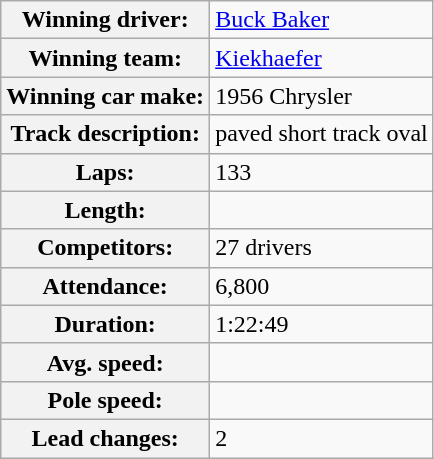<table class="wikitable" style=text-align:left>
<tr>
<th>Winning driver:</th>
<td><a href='#'>Buck Baker</a></td>
</tr>
<tr>
<th>Winning team:</th>
<td><a href='#'>Kiekhaefer</a></td>
</tr>
<tr>
<th>Winning car make:</th>
<td>1956 Chrysler</td>
</tr>
<tr>
<th>Track description:</th>
<td> paved short track oval</td>
</tr>
<tr>
<th>Laps:</th>
<td>133</td>
</tr>
<tr>
<th>Length:</th>
<td></td>
</tr>
<tr>
<th>Competitors:</th>
<td>27 drivers</td>
</tr>
<tr>
<th>Attendance:</th>
<td>6,800</td>
</tr>
<tr>
<th>Duration:</th>
<td>1:22:49</td>
</tr>
<tr>
<th>Avg. speed:</th>
<td></td>
</tr>
<tr>
<th>Pole speed:</th>
<td></td>
</tr>
<tr>
<th>Lead changes:</th>
<td>2</td>
</tr>
</table>
